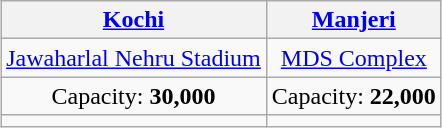<table class="wikitable" style="text-align:center; margin-left: auto; margin-right: auto; border: none;">
<tr>
<th><a href='#'>Kochi</a></th>
<th><a href='#'>Manjeri</a></th>
</tr>
<tr>
<td><a href='#'>Jawaharlal Nehru Stadium</a></td>
<td><a href='#'>MDS Complex</a></td>
</tr>
<tr>
<td>Capacity: <strong>30,000</strong></td>
<td>Capacity: <strong>22,000</strong></td>
</tr>
<tr>
<td></td>
<td></td>
</tr>
<tr>
</tr>
</table>
